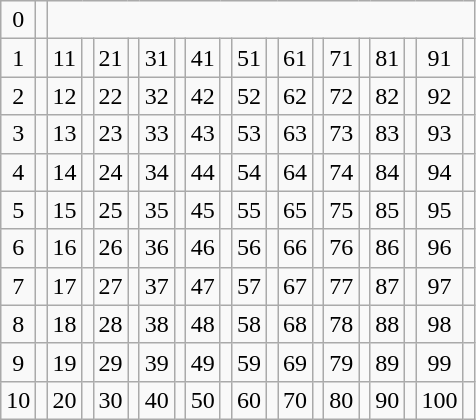<table class="wikitable">
<tr>
<td align=center>0</td>
<td align=center></td>
</tr>
<tr>
<td align=center>1</td>
<td align=center></td>
<td align=center>11</td>
<td align=center></td>
<td align=center>21</td>
<td align=center></td>
<td align=center>31</td>
<td align=center></td>
<td align=center>41</td>
<td align=center></td>
<td align=center>51</td>
<td align=center></td>
<td align=center>61</td>
<td align=center></td>
<td align=center>71</td>
<td align=center></td>
<td align=center>81</td>
<td align=center></td>
<td align=center>91</td>
<td align=center></td>
</tr>
<tr>
<td align=center>2</td>
<td align=center></td>
<td align=center>12</td>
<td align=center></td>
<td align=center>22</td>
<td align=center></td>
<td align=center>32</td>
<td align=center></td>
<td align=center>42</td>
<td align=center></td>
<td align=center>52</td>
<td align=center></td>
<td align=center>62</td>
<td align=center></td>
<td align=center>72</td>
<td align=center></td>
<td align=center>82</td>
<td align=center></td>
<td align=center>92</td>
<td align=center></td>
</tr>
<tr>
<td align=center>3</td>
<td align=center></td>
<td align=center>13</td>
<td align=center></td>
<td align=center>23</td>
<td align=center></td>
<td align=center>33</td>
<td align=center></td>
<td align=center>43</td>
<td align=center></td>
<td align=center>53</td>
<td align=center></td>
<td align=center>63</td>
<td align=center></td>
<td align=center>73</td>
<td align=center></td>
<td align=center>83</td>
<td align=center></td>
<td align=center>93</td>
<td align=center></td>
</tr>
<tr>
<td align=center>4</td>
<td align=center></td>
<td align=center>14</td>
<td align=center></td>
<td align=center>24</td>
<td align=center></td>
<td align=center>34</td>
<td align=center></td>
<td align=center>44</td>
<td align=center></td>
<td align=center>54</td>
<td align=center></td>
<td align=center>64</td>
<td align=center></td>
<td align=center>74</td>
<td align=center></td>
<td align=center>84</td>
<td align=center></td>
<td align=center>94</td>
<td align=center></td>
</tr>
<tr>
<td align=center>5</td>
<td align=center></td>
<td align=center>15</td>
<td align=center></td>
<td align=center>25</td>
<td align=center></td>
<td align=center>35</td>
<td align=center></td>
<td align=center>45</td>
<td align=center></td>
<td align=center>55</td>
<td align=center></td>
<td align=center>65</td>
<td align=center></td>
<td align=center>75</td>
<td align=center></td>
<td align=center>85</td>
<td align=center></td>
<td align=center>95</td>
<td align=center></td>
</tr>
<tr>
<td align=center>6</td>
<td align=center></td>
<td align=center>16</td>
<td align=center></td>
<td align=center>26</td>
<td align=center></td>
<td align=center>36</td>
<td align=center></td>
<td align=center>46</td>
<td align=center></td>
<td align=center>56</td>
<td align=center></td>
<td align=center>66</td>
<td align=center></td>
<td align=center>76</td>
<td align=center></td>
<td align=center>86</td>
<td align=center></td>
<td align=center>96</td>
<td align=center></td>
</tr>
<tr>
<td align=center>7</td>
<td align=center></td>
<td align=center>17</td>
<td align=center></td>
<td align=center>27</td>
<td align=center></td>
<td align=center>37</td>
<td align=center></td>
<td align=center>47</td>
<td align=center></td>
<td align=center>57</td>
<td align=center></td>
<td align=center>67</td>
<td align=center></td>
<td align=center>77</td>
<td align=center></td>
<td align=center>87</td>
<td align=center></td>
<td align=center>97</td>
<td align=center></td>
</tr>
<tr>
<td align=center>8</td>
<td align=center></td>
<td align=center>18</td>
<td align=center></td>
<td align=center>28</td>
<td align=center></td>
<td align=center>38</td>
<td align=center></td>
<td align=center>48</td>
<td align=center></td>
<td align=center>58</td>
<td align=center></td>
<td align=center>68</td>
<td align=center></td>
<td align=center>78</td>
<td align=center></td>
<td align=center>88</td>
<td align=center></td>
<td align=center>98</td>
<td align=center></td>
</tr>
<tr>
<td align=center>9</td>
<td align=center></td>
<td align=center>19</td>
<td align=center></td>
<td align=center>29</td>
<td align=center></td>
<td align=center>39</td>
<td align=center></td>
<td align=center>49</td>
<td align=center></td>
<td align=center>59</td>
<td align=center></td>
<td align=center>69</td>
<td align=center></td>
<td align=center>79</td>
<td align=center></td>
<td align=center>89</td>
<td align=center></td>
<td align=center>99</td>
<td align=center></td>
</tr>
<tr>
<td align=center>10</td>
<td align=center></td>
<td align=center>20</td>
<td align=center></td>
<td align=center>30</td>
<td align=center></td>
<td align=center>40</td>
<td align=center></td>
<td align=center>50</td>
<td align=center></td>
<td align=center>60</td>
<td align=center></td>
<td align=center>70</td>
<td align=center></td>
<td align=center>80</td>
<td align=center></td>
<td align=center>90</td>
<td align=center></td>
<td align=center>100</td>
<td align=center></td>
</tr>
</table>
